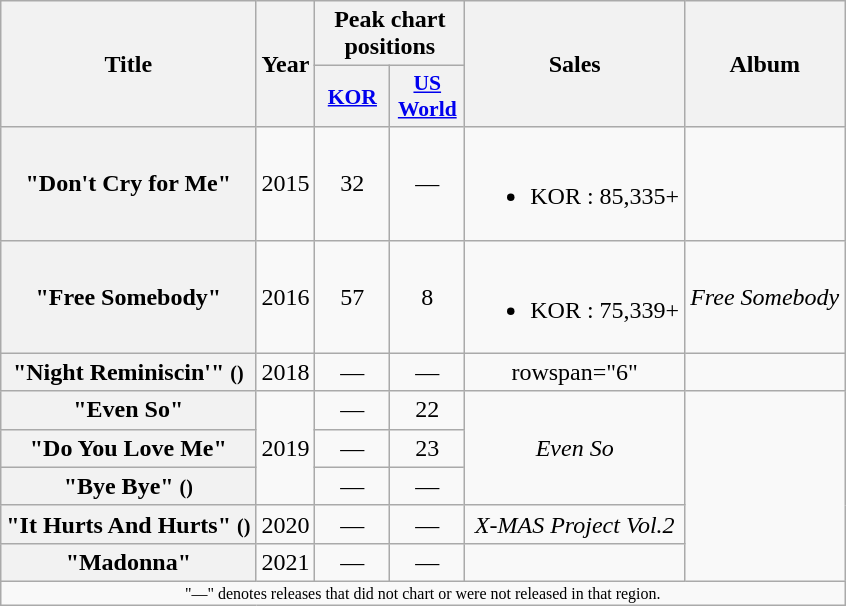<table class="wikitable plainrowheaders" style="text-align:center;">
<tr>
<th scope="col" rowspan="2">Title</th>
<th scope="col" rowspan="2">Year</th>
<th scope="col" colspan="2">Peak chart positions</th>
<th scope="col" rowspan="2">Sales</th>
<th scope="col" rowspan="2">Album</th>
</tr>
<tr>
<th scope="col" style="width:3em;font-size:90%;"><a href='#'>KOR</a><br></th>
<th scope="col" style="width:3em;font-size:90%;"><a href='#'>US<br>World</a><br></th>
</tr>
<tr>
<th scope=row>"Don't Cry for Me"</th>
<td>2015</td>
<td>32</td>
<td>—</td>
<td><br><ul><li>KOR : 85,335+</li></ul></td>
<td></td>
</tr>
<tr>
<th scope=row>"Free Somebody"</th>
<td>2016</td>
<td>57</td>
<td>8</td>
<td><br><ul><li>KOR : 75,339+</li></ul></td>
<td><em>Free Somebody</em></td>
</tr>
<tr>
<th scope=row>"Night Reminiscin'" <small>()</small><br></th>
<td>2018</td>
<td>—</td>
<td>—</td>
<td>rowspan="6" </td>
<td></td>
</tr>
<tr>
<th scope=row>"Even So"</th>
<td rowspan="3">2019</td>
<td>—</td>
<td>22</td>
<td rowspan="3"><em>Even So</em></td>
</tr>
<tr>
<th scope=row>"Do You Love Me" <br></th>
<td>—</td>
<td>23</td>
</tr>
<tr>
<th scope=row>"Bye Bye" <small>()</small></th>
<td>—</td>
<td>—</td>
</tr>
<tr>
<th scope=row>"It Hurts And Hurts" <small>()</small></th>
<td>2020</td>
<td>—</td>
<td>—</td>
<td><em>X-MAS Project Vol.2</em></td>
</tr>
<tr>
<th scope=row>"Madonna"</th>
<td>2021</td>
<td>—</td>
<td>—</td>
<td></td>
</tr>
<tr>
<td colspan="6" style="font-size:8pt">"—" denotes releases that did not chart or were not released in that region.</td>
</tr>
</table>
